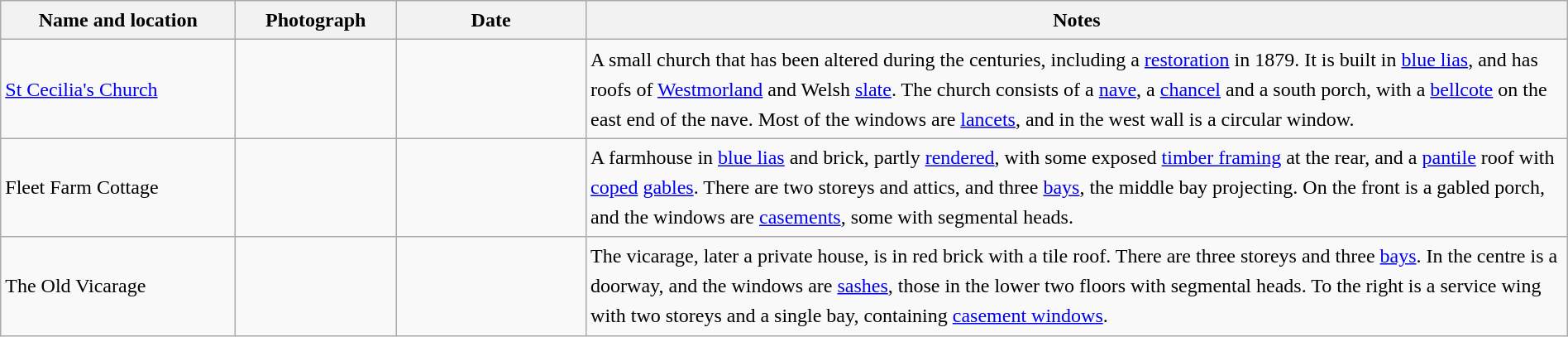<table class="wikitable sortable plainrowheaders" style="width:100%; border:0px; text-align:left; line-height:150%">
<tr>
<th scope="col"  style="width:150px">Name and location</th>
<th scope="col"  style="width:100px" class="unsortable">Photograph</th>
<th scope="col"  style="width:120px">Date</th>
<th scope="col"  style="width:650px" class="unsortable">Notes</th>
</tr>
<tr>
<td><a href='#'>St Cecilia's Church</a><br><small></small></td>
<td></td>
<td align="center"></td>
<td>A small church that has been altered during the centuries, including a <a href='#'>restoration</a> in 1879.  It is built in <a href='#'>blue lias</a>, and has roofs of <a href='#'>Westmorland</a> and Welsh <a href='#'>slate</a>.  The church consists of a <a href='#'>nave</a>, a <a href='#'>chancel</a> and a south porch, with a <a href='#'>bellcote</a> on the east end of the nave.  Most of the windows are <a href='#'>lancets</a>, and in the west wall is a circular window.</td>
</tr>
<tr>
<td>Fleet Farm Cottage<br><small></small></td>
<td></td>
<td align="center"></td>
<td>A farmhouse in <a href='#'>blue lias</a> and brick, partly <a href='#'>rendered</a>, with some exposed <a href='#'>timber framing</a> at the rear, and a <a href='#'>pantile</a> roof with <a href='#'>coped</a> <a href='#'>gables</a>.  There are two storeys and attics, and three <a href='#'>bays</a>, the middle bay projecting.  On the front is a gabled porch, and the windows are <a href='#'>casements</a>, some with segmental heads.</td>
</tr>
<tr>
<td>The Old Vicarage<br><small></small></td>
<td></td>
<td align="center"></td>
<td>The vicarage, later a private house, is in red brick with a tile roof.  There are three storeys and three <a href='#'>bays</a>.  In the centre is a doorway, and the windows are <a href='#'>sashes</a>, those in the lower two floors with segmental heads.  To the right is a service wing with two storeys and a single bay, containing <a href='#'>casement windows</a>.</td>
</tr>
<tr>
</tr>
</table>
